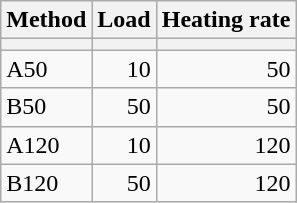<table class="wikitable sortable" style="text-align:left">
<tr>
<th>Method</th>
<th>Load</th>
<th>Heating rate</th>
</tr>
<tr>
<th></th>
<th></th>
<th></th>
</tr>
<tr>
<td>A50</td>
<td style="text-align:right">10</td>
<td style="text-align:right">50</td>
</tr>
<tr>
<td>B50</td>
<td style="text-align:right">50</td>
<td style="text-align:right">50</td>
</tr>
<tr>
<td>A120</td>
<td style="text-align:right">10</td>
<td style="text-align:right">120</td>
</tr>
<tr>
<td>B120</td>
<td style="text-align:right">50</td>
<td style="text-align:right">120</td>
</tr>
</table>
